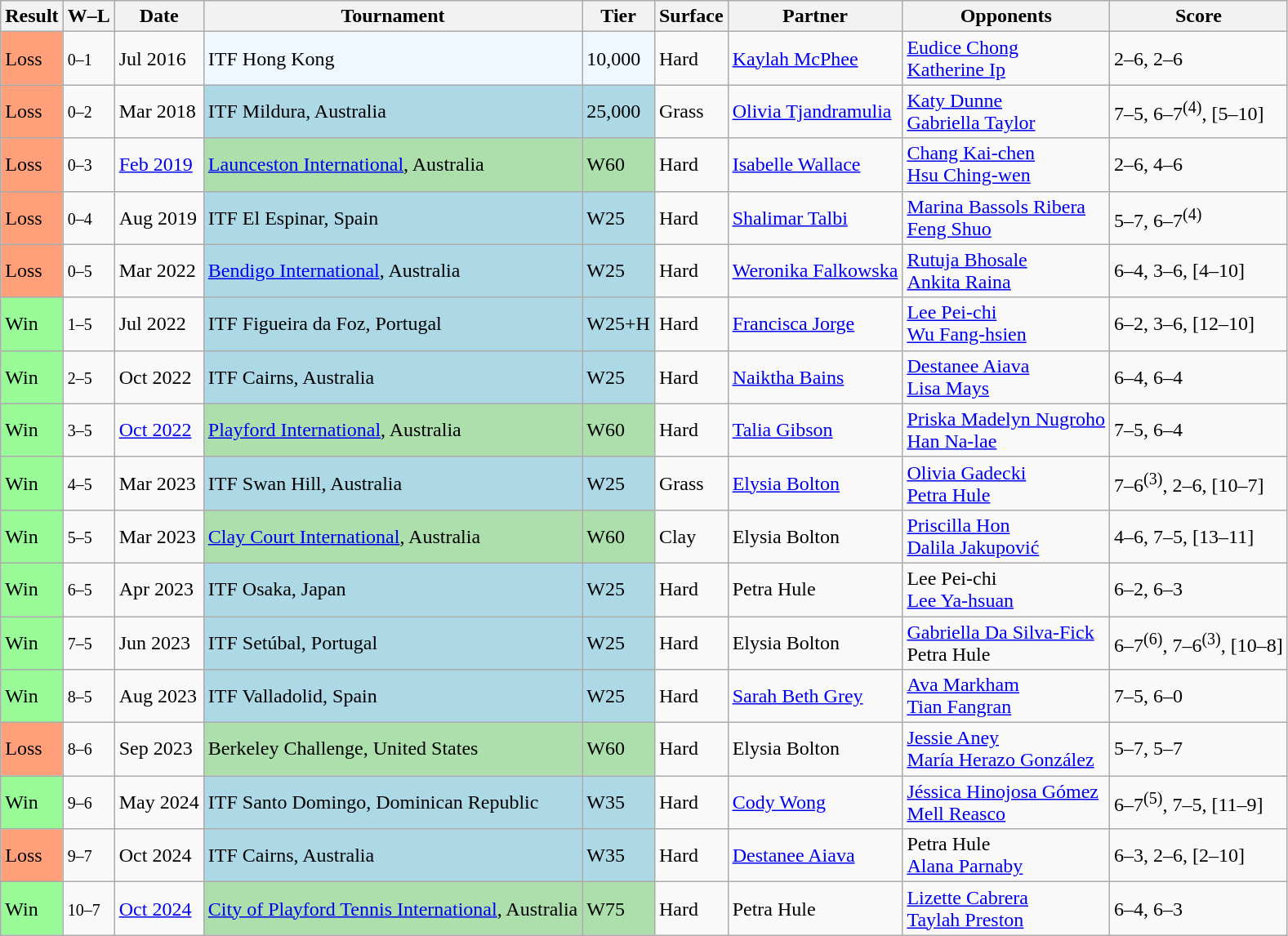<table class="sortable wikitable">
<tr>
<th>Result</th>
<th class="unsortable">W–L</th>
<th>Date</th>
<th>Tournament</th>
<th>Tier</th>
<th>Surface</th>
<th>Partner</th>
<th>Opponents</th>
<th class="unsortable">Score</th>
</tr>
<tr>
<td style="background:#ffa07a;">Loss</td>
<td><small>0–1</small></td>
<td>Jul 2016</td>
<td style="background:#f0f8ff;">ITF Hong Kong</td>
<td style="background:#f0f8ff;">10,000</td>
<td>Hard</td>
<td> <a href='#'>Kaylah McPhee</a></td>
<td> <a href='#'>Eudice Chong</a> <br>  <a href='#'>Katherine Ip</a></td>
<td>2–6, 2–6</td>
</tr>
<tr>
<td style="background:#ffa07a;">Loss</td>
<td><small>0–2</small></td>
<td>Mar 2018</td>
<td style="background:lightblue;">ITF Mildura, Australia</td>
<td style="background:lightblue;">25,000</td>
<td>Grass</td>
<td> <a href='#'>Olivia Tjandramulia</a></td>
<td> <a href='#'>Katy Dunne</a> <br>  <a href='#'>Gabriella Taylor</a></td>
<td>7–5, 6–7<sup>(4)</sup>, [5–10]</td>
</tr>
<tr>
<td style="background:#ffa07a;">Loss</td>
<td><small>0–3</small></td>
<td><a href='#'>Feb 2019</a></td>
<td style="background:#addfad;"><a href='#'>Launceston International</a>, Australia</td>
<td style="background:#addfad;">W60</td>
<td>Hard</td>
<td> <a href='#'>Isabelle Wallace</a></td>
<td> <a href='#'>Chang Kai-chen</a> <br>  <a href='#'>Hsu Ching-wen</a></td>
<td>2–6, 4–6</td>
</tr>
<tr>
<td style="background:#ffa07a;">Loss</td>
<td><small>0–4</small></td>
<td>Aug 2019</td>
<td style="background:lightblue;">ITF El Espinar, Spain</td>
<td style="background:lightblue;">W25</td>
<td>Hard</td>
<td> <a href='#'>Shalimar Talbi</a></td>
<td> <a href='#'>Marina Bassols Ribera</a> <br>  <a href='#'>Feng Shuo</a></td>
<td>5–7, 6–7<sup>(4)</sup></td>
</tr>
<tr>
<td style="background:#ffa07a;">Loss</td>
<td><small>0–5</small></td>
<td>Mar 2022</td>
<td style="background:lightblue;"><a href='#'>Bendigo International</a>, Australia</td>
<td style="background:lightblue;">W25</td>
<td>Hard</td>
<td> <a href='#'>Weronika Falkowska</a></td>
<td> <a href='#'>Rutuja Bhosale</a> <br>  <a href='#'>Ankita Raina</a></td>
<td>6–4, 3–6, [4–10]</td>
</tr>
<tr>
<td style="background:#98FB98;">Win</td>
<td><small>1–5</small></td>
<td>Jul 2022</td>
<td style="background:lightblue;">ITF Figueira da Foz, Portugal</td>
<td style="background:lightblue;">W25+H</td>
<td>Hard</td>
<td> <a href='#'>Francisca Jorge</a></td>
<td> <a href='#'>Lee Pei-chi</a> <br>  <a href='#'>Wu Fang-hsien</a></td>
<td>6–2, 3–6, [12–10]</td>
</tr>
<tr>
<td style="background:#98FB98;">Win</td>
<td><small>2–5</small></td>
<td>Oct 2022</td>
<td style="background:lightblue;">ITF Cairns, Australia</td>
<td style="background:lightblue;">W25</td>
<td>Hard</td>
<td> <a href='#'>Naiktha Bains</a></td>
<td> <a href='#'>Destanee Aiava</a> <br>  <a href='#'>Lisa Mays</a></td>
<td>6–4, 6–4</td>
</tr>
<tr>
<td style="background:#98FB98;">Win</td>
<td><small>3–5</small></td>
<td><a href='#'>Oct 2022</a></td>
<td style="background:#addfad;"><a href='#'>Playford International</a>, Australia</td>
<td style="background:#addfad;">W60</td>
<td>Hard</td>
<td> <a href='#'>Talia Gibson</a></td>
<td> <a href='#'>Priska Madelyn Nugroho</a> <br>  <a href='#'>Han Na-lae</a></td>
<td>7–5, 6–4</td>
</tr>
<tr>
<td style="background:#98FB98;">Win</td>
<td><small>4–5</small></td>
<td>Mar 2023</td>
<td style="background:lightblue;">ITF Swan Hill, Australia</td>
<td style="background:lightblue;">W25</td>
<td>Grass</td>
<td> <a href='#'>Elysia Bolton</a></td>
<td> <a href='#'>Olivia Gadecki</a> <br>  <a href='#'>Petra Hule</a></td>
<td>7–6<sup>(3)</sup>, 2–6, [10–7]</td>
</tr>
<tr>
<td style="background:#98FB98;">Win</td>
<td><small>5–5</small></td>
<td>Mar 2023</td>
<td style="background:#addfad;"><a href='#'>Clay Court International</a>, Australia</td>
<td style="background:#addfad;">W60</td>
<td>Clay</td>
<td> Elysia Bolton</td>
<td> <a href='#'>Priscilla Hon</a> <br>  <a href='#'>Dalila Jakupović</a></td>
<td>4–6, 7–5, [13–11]</td>
</tr>
<tr>
<td style="background:#98FB98;">Win</td>
<td><small>6–5</small></td>
<td>Apr 2023</td>
<td style="background:lightblue;">ITF Osaka, Japan</td>
<td style="background:lightblue;">W25</td>
<td>Hard</td>
<td> Petra Hule</td>
<td> Lee Pei-chi <br>  <a href='#'>Lee Ya-hsuan</a></td>
<td>6–2, 6–3</td>
</tr>
<tr>
<td style="background:#98FB98;">Win</td>
<td><small>7–5</small></td>
<td>Jun 2023</td>
<td style="background:lightblue;">ITF Setúbal, Portugal</td>
<td style="background:lightblue;">W25</td>
<td>Hard</td>
<td> Elysia Bolton</td>
<td> <a href='#'>Gabriella Da Silva-Fick</a> <br>  Petra Hule</td>
<td>6–7<sup>(6)</sup>, 7–6<sup>(3)</sup>, [10–8]</td>
</tr>
<tr>
<td style="background:#98FB98;">Win</td>
<td><small>8–5</small></td>
<td>Aug 2023</td>
<td style="background:lightblue;">ITF Valladolid, Spain</td>
<td style="background:lightblue;">W25</td>
<td>Hard</td>
<td> <a href='#'>Sarah Beth Grey</a></td>
<td> <a href='#'>Ava Markham</a> <br>  <a href='#'>Tian Fangran</a></td>
<td>7–5, 6–0</td>
</tr>
<tr>
<td style="background:#ffa07a;">Loss</td>
<td><small>8–6</small></td>
<td>Sep 2023</td>
<td style="background:#addfad;">Berkeley Challenge, United States</td>
<td style="background:#addfad;">W60</td>
<td>Hard</td>
<td> Elysia Bolton</td>
<td> <a href='#'>Jessie Aney</a> <br>  <a href='#'>María Herazo González</a></td>
<td>5–7, 5–7</td>
</tr>
<tr>
<td style="background:#98fb98;">Win</td>
<td><small>9–6</small></td>
<td>May 2024</td>
<td style="background:lightblue;">ITF Santo Domingo, Dominican Republic</td>
<td style="background:lightblue;">W35</td>
<td>Hard</td>
<td> <a href='#'>Cody Wong</a></td>
<td> <a href='#'>Jéssica Hinojosa Gómez</a> <br>  <a href='#'>Mell Reasco</a></td>
<td>6–7<sup>(5)</sup>, 7–5, [11–9]</td>
</tr>
<tr>
<td style=background:#ffa07a;>Loss</td>
<td><small>9–7</small></td>
<td>Oct 2024</td>
<td style=background:lightblue;>ITF Cairns, Australia</td>
<td style=background:lightblue;>W35</td>
<td>Hard</td>
<td> <a href='#'>Destanee Aiava</a></td>
<td> Petra Hule <br>  <a href='#'>Alana Parnaby</a></td>
<td>6–3, 2–6, [2–10]</td>
</tr>
<tr>
<td style="background:#98fb98;">Win</td>
<td><small>10–7</small></td>
<td><a href='#'>Oct 2024</a></td>
<td style="background:#addfad;"><a href='#'>City of Playford Tennis International</a>, Australia</td>
<td style="background:#addfad;">W75</td>
<td>Hard</td>
<td> Petra Hule</td>
<td> <a href='#'>Lizette Cabrera</a> <br>  <a href='#'>Taylah Preston</a></td>
<td>6–4, 6–3</td>
</tr>
</table>
